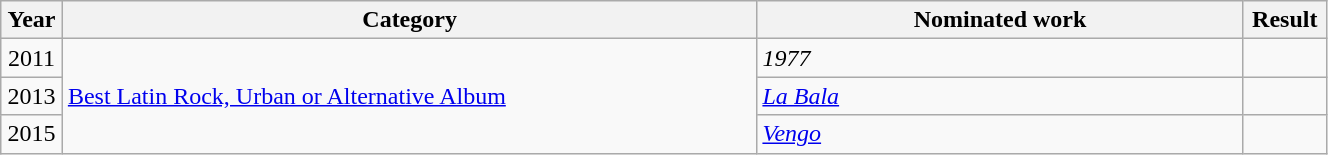<table class="wikitable plainrowheaders" style="width:70%">
<tr>
<th scope="col" style="width:4%;">Year</th>
<th scope="col" style="width:50%;">Category</th>
<th scope="col" style="width:35%;">Nominated work</th>
<th scope="col" style="width:6%;">Result</th>
</tr>
<tr>
<td style="text-align:center;">2011</td>
<td rowspan="3"><a href='#'>Best Latin Rock, Urban or Alternative Album</a></td>
<td><em>1977</em></td>
<td></td>
</tr>
<tr>
<td style="text-align:center;">2013</td>
<td><em><a href='#'>La Bala</a></em></td>
<td></td>
</tr>
<tr>
<td style="text-align:center;">2015</td>
<td><em><a href='#'>Vengo</a></em></td>
<td></td>
</tr>
</table>
